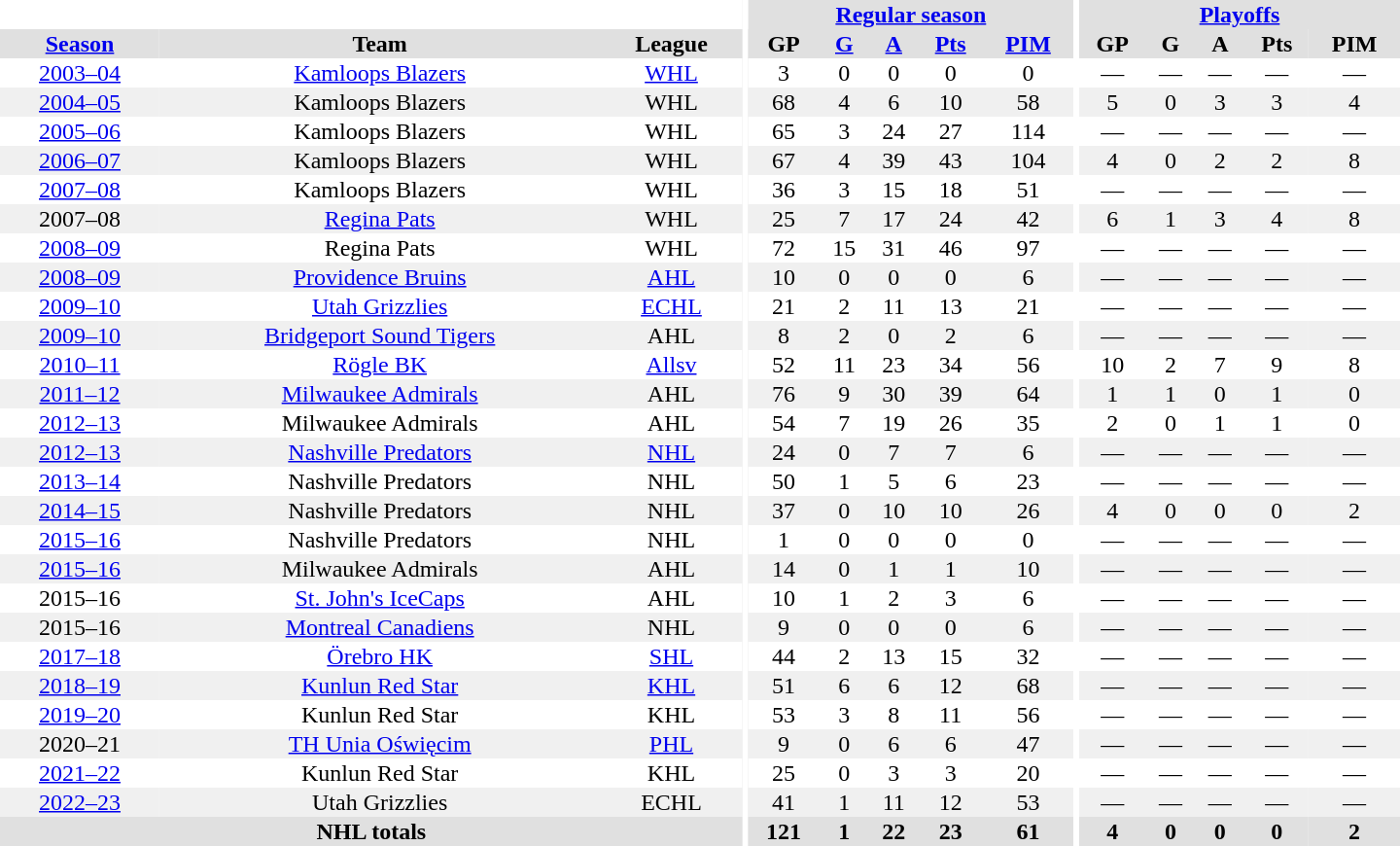<table border="0" cellpadding="1" cellspacing="0" style="text-align:center; width:60em">
<tr bgcolor="#e0e0e0">
<th colspan="3" bgcolor="#ffffff"></th>
<th rowspan="99" bgcolor="#ffffff"></th>
<th colspan="5"><a href='#'>Regular season</a></th>
<th rowspan="99" bgcolor="#ffffff"></th>
<th colspan="5"><a href='#'>Playoffs</a></th>
</tr>
<tr bgcolor="#e0e0e0">
<th><a href='#'>Season</a></th>
<th>Team</th>
<th>League</th>
<th>GP</th>
<th><a href='#'>G</a></th>
<th><a href='#'>A</a></th>
<th><a href='#'>Pts</a></th>
<th><a href='#'>PIM</a></th>
<th>GP</th>
<th>G</th>
<th>A</th>
<th>Pts</th>
<th>PIM</th>
</tr>
<tr>
<td><a href='#'>2003–04</a></td>
<td><a href='#'>Kamloops Blazers</a></td>
<td><a href='#'>WHL</a></td>
<td>3</td>
<td>0</td>
<td>0</td>
<td>0</td>
<td>0</td>
<td>—</td>
<td>—</td>
<td>—</td>
<td>—</td>
<td>—</td>
</tr>
<tr style="background:#f0f0f0;">
<td><a href='#'>2004–05</a></td>
<td>Kamloops Blazers</td>
<td>WHL</td>
<td>68</td>
<td>4</td>
<td>6</td>
<td>10</td>
<td>58</td>
<td>5</td>
<td>0</td>
<td>3</td>
<td>3</td>
<td>4</td>
</tr>
<tr>
<td><a href='#'>2005–06</a></td>
<td>Kamloops Blazers</td>
<td>WHL</td>
<td>65</td>
<td>3</td>
<td>24</td>
<td>27</td>
<td>114</td>
<td>—</td>
<td>—</td>
<td>—</td>
<td>—</td>
<td>—</td>
</tr>
<tr style="background:#f0f0f0;">
<td><a href='#'>2006–07</a></td>
<td>Kamloops Blazers</td>
<td>WHL</td>
<td>67</td>
<td>4</td>
<td>39</td>
<td>43</td>
<td>104</td>
<td>4</td>
<td>0</td>
<td>2</td>
<td>2</td>
<td>8</td>
</tr>
<tr>
<td><a href='#'>2007–08</a></td>
<td>Kamloops Blazers</td>
<td>WHL</td>
<td>36</td>
<td>3</td>
<td>15</td>
<td>18</td>
<td>51</td>
<td>—</td>
<td>—</td>
<td>—</td>
<td>—</td>
<td>—</td>
</tr>
<tr style="background:#f0f0f0;">
<td>2007–08</td>
<td><a href='#'>Regina Pats</a></td>
<td>WHL</td>
<td>25</td>
<td>7</td>
<td>17</td>
<td>24</td>
<td>42</td>
<td>6</td>
<td>1</td>
<td>3</td>
<td>4</td>
<td>8</td>
</tr>
<tr>
<td><a href='#'>2008–09</a></td>
<td>Regina Pats</td>
<td>WHL</td>
<td>72</td>
<td>15</td>
<td>31</td>
<td>46</td>
<td>97</td>
<td>—</td>
<td>—</td>
<td>—</td>
<td>—</td>
<td>—</td>
</tr>
<tr style="background:#f0f0f0;">
<td><a href='#'>2008–09</a></td>
<td><a href='#'>Providence Bruins</a></td>
<td><a href='#'>AHL</a></td>
<td>10</td>
<td>0</td>
<td>0</td>
<td>0</td>
<td>6</td>
<td>—</td>
<td>—</td>
<td>—</td>
<td>—</td>
<td>—</td>
</tr>
<tr>
<td><a href='#'>2009–10</a></td>
<td><a href='#'>Utah Grizzlies</a></td>
<td><a href='#'>ECHL</a></td>
<td>21</td>
<td>2</td>
<td>11</td>
<td>13</td>
<td>21</td>
<td>—</td>
<td>—</td>
<td>—</td>
<td>—</td>
<td>—</td>
</tr>
<tr style="background:#f0f0f0;">
<td><a href='#'>2009–10</a></td>
<td><a href='#'>Bridgeport Sound Tigers</a></td>
<td>AHL</td>
<td>8</td>
<td>2</td>
<td>0</td>
<td>2</td>
<td>6</td>
<td>—</td>
<td>—</td>
<td>—</td>
<td>—</td>
<td>—</td>
</tr>
<tr>
<td><a href='#'>2010–11</a></td>
<td><a href='#'>Rögle BK</a></td>
<td><a href='#'>Allsv</a></td>
<td>52</td>
<td>11</td>
<td>23</td>
<td>34</td>
<td>56</td>
<td>10</td>
<td>2</td>
<td>7</td>
<td>9</td>
<td>8</td>
</tr>
<tr style="background:#f0f0f0;">
<td><a href='#'>2011–12</a></td>
<td><a href='#'>Milwaukee Admirals</a></td>
<td>AHL</td>
<td>76</td>
<td>9</td>
<td>30</td>
<td>39</td>
<td>64</td>
<td>1</td>
<td>1</td>
<td>0</td>
<td>1</td>
<td>0</td>
</tr>
<tr bgcolor="#e0e0e0">
</tr>
<tr>
<td><a href='#'>2012–13</a></td>
<td>Milwaukee Admirals</td>
<td>AHL</td>
<td>54</td>
<td>7</td>
<td>19</td>
<td>26</td>
<td>35</td>
<td>2</td>
<td>0</td>
<td>1</td>
<td>1</td>
<td>0</td>
</tr>
<tr style="background:#f0f0f0;">
<td><a href='#'>2012–13</a></td>
<td><a href='#'>Nashville Predators</a></td>
<td><a href='#'>NHL</a></td>
<td>24</td>
<td>0</td>
<td>7</td>
<td>7</td>
<td>6</td>
<td>—</td>
<td>—</td>
<td>—</td>
<td>—</td>
<td>—</td>
</tr>
<tr>
<td><a href='#'>2013–14</a></td>
<td>Nashville Predators</td>
<td>NHL</td>
<td>50</td>
<td>1</td>
<td>5</td>
<td>6</td>
<td>23</td>
<td>—</td>
<td>—</td>
<td>—</td>
<td>—</td>
<td>—</td>
</tr>
<tr style="background:#f0f0f0;">
<td><a href='#'>2014–15</a></td>
<td>Nashville Predators</td>
<td>NHL</td>
<td>37</td>
<td>0</td>
<td>10</td>
<td>10</td>
<td>26</td>
<td>4</td>
<td>0</td>
<td>0</td>
<td>0</td>
<td>2</td>
</tr>
<tr>
<td><a href='#'>2015–16</a></td>
<td>Nashville Predators</td>
<td>NHL</td>
<td>1</td>
<td>0</td>
<td>0</td>
<td>0</td>
<td>0</td>
<td>—</td>
<td>—</td>
<td>—</td>
<td>—</td>
<td>—</td>
</tr>
<tr style="background:#f0f0f0;">
<td><a href='#'>2015–16</a></td>
<td>Milwaukee Admirals</td>
<td>AHL</td>
<td>14</td>
<td>0</td>
<td>1</td>
<td>1</td>
<td>10</td>
<td>—</td>
<td>—</td>
<td>—</td>
<td>—</td>
<td>—</td>
</tr>
<tr>
<td>2015–16</td>
<td><a href='#'>St. John's IceCaps</a></td>
<td>AHL</td>
<td>10</td>
<td>1</td>
<td>2</td>
<td>3</td>
<td>6</td>
<td>—</td>
<td>—</td>
<td>—</td>
<td>—</td>
<td>—</td>
</tr>
<tr style="background:#f0f0f0;">
<td>2015–16</td>
<td><a href='#'>Montreal Canadiens</a></td>
<td>NHL</td>
<td>9</td>
<td>0</td>
<td>0</td>
<td>0</td>
<td>6</td>
<td>—</td>
<td>—</td>
<td>—</td>
<td>—</td>
<td>—</td>
</tr>
<tr>
<td><a href='#'>2017–18</a></td>
<td><a href='#'>Örebro HK</a></td>
<td><a href='#'>SHL</a></td>
<td>44</td>
<td>2</td>
<td>13</td>
<td>15</td>
<td>32</td>
<td>—</td>
<td>—</td>
<td>—</td>
<td>—</td>
<td>—</td>
</tr>
<tr style="background:#f0f0f0;">
<td><a href='#'>2018–19</a></td>
<td><a href='#'>Kunlun Red Star</a></td>
<td><a href='#'>KHL</a></td>
<td>51</td>
<td>6</td>
<td>6</td>
<td>12</td>
<td>68</td>
<td>—</td>
<td>—</td>
<td>—</td>
<td>—</td>
<td>—</td>
</tr>
<tr>
<td><a href='#'>2019–20</a></td>
<td>Kunlun Red Star</td>
<td>KHL</td>
<td>53</td>
<td>3</td>
<td>8</td>
<td>11</td>
<td>56</td>
<td>—</td>
<td>—</td>
<td>—</td>
<td>—</td>
<td>—</td>
</tr>
<tr style="background:#f0f0f0;">
<td>2020–21</td>
<td><a href='#'>TH Unia Oświęcim</a></td>
<td><a href='#'>PHL</a></td>
<td>9</td>
<td>0</td>
<td>6</td>
<td>6</td>
<td>47</td>
<td>—</td>
<td>—</td>
<td>—</td>
<td>—</td>
<td>—</td>
</tr>
<tr>
<td><a href='#'>2021–22</a></td>
<td>Kunlun Red Star</td>
<td>KHL</td>
<td>25</td>
<td>0</td>
<td>3</td>
<td>3</td>
<td>20</td>
<td>—</td>
<td>—</td>
<td>—</td>
<td>—</td>
<td>—</td>
</tr>
<tr style="background:#f0f0f0;">
<td><a href='#'>2022–23</a></td>
<td>Utah Grizzlies</td>
<td>ECHL</td>
<td>41</td>
<td>1</td>
<td>11</td>
<td>12</td>
<td>53</td>
<td>—</td>
<td>—</td>
<td>—</td>
<td>—</td>
<td>—</td>
</tr>
<tr bgcolor="#e0e0e0">
<th colspan="3">NHL totals</th>
<th>121</th>
<th>1</th>
<th>22</th>
<th>23</th>
<th>61</th>
<th>4</th>
<th>0</th>
<th>0</th>
<th>0</th>
<th>2</th>
</tr>
</table>
